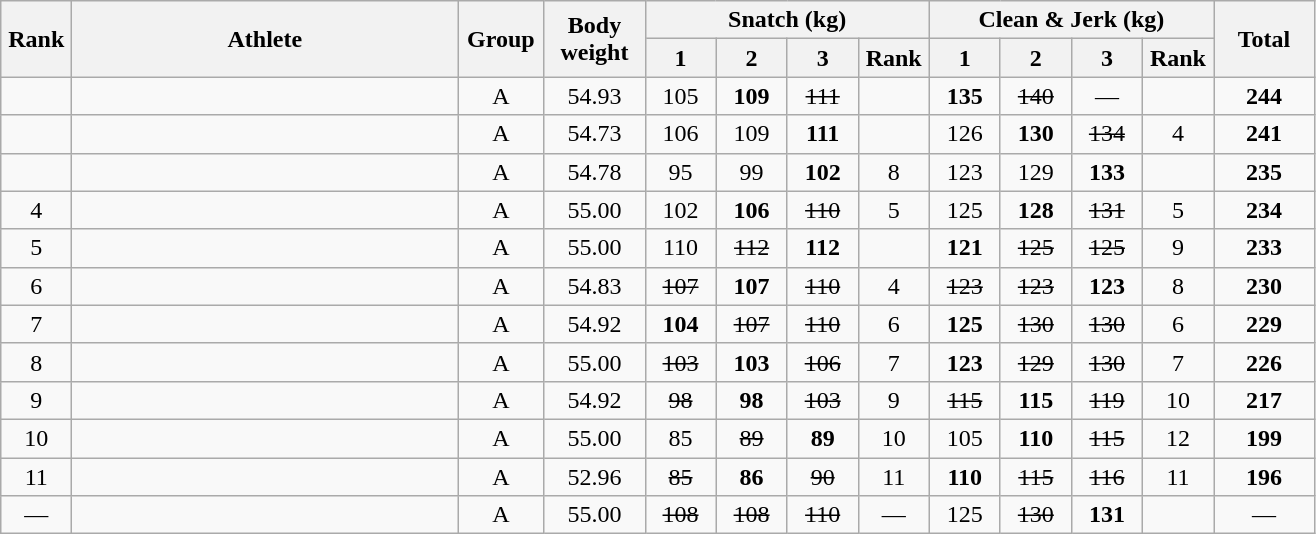<table class = "wikitable" style="text-align:center;">
<tr>
<th rowspan=2 width=40>Rank</th>
<th rowspan=2 width=250>Athlete</th>
<th rowspan=2 width=50>Group</th>
<th rowspan=2 width=60>Body weight</th>
<th colspan=4>Snatch (kg)</th>
<th colspan=4>Clean & Jerk (kg)</th>
<th rowspan=2 width=60>Total</th>
</tr>
<tr>
<th width=40>1</th>
<th width=40>2</th>
<th width=40>3</th>
<th width=40>Rank</th>
<th width=40>1</th>
<th width=40>2</th>
<th width=40>3</th>
<th width=40>Rank</th>
</tr>
<tr>
<td></td>
<td align=left></td>
<td>A</td>
<td>54.93</td>
<td>105</td>
<td><strong>109</strong></td>
<td><s>111</s></td>
<td></td>
<td><strong>135</strong></td>
<td><s>140</s></td>
<td>—</td>
<td></td>
<td><strong>244</strong></td>
</tr>
<tr>
<td></td>
<td align=left></td>
<td>A</td>
<td>54.73</td>
<td>106</td>
<td>109</td>
<td><strong>111</strong></td>
<td></td>
<td>126</td>
<td><strong>130</strong></td>
<td><s>134</s></td>
<td>4</td>
<td><strong>241</strong></td>
</tr>
<tr>
<td></td>
<td align=left></td>
<td>A</td>
<td>54.78</td>
<td>95</td>
<td>99</td>
<td><strong>102</strong></td>
<td>8</td>
<td>123</td>
<td>129</td>
<td><strong>133</strong></td>
<td></td>
<td><strong>235</strong></td>
</tr>
<tr>
<td>4</td>
<td align=left></td>
<td>A</td>
<td>55.00</td>
<td>102</td>
<td><strong>106</strong></td>
<td><s>110</s></td>
<td>5</td>
<td>125</td>
<td><strong>128</strong></td>
<td><s>131</s></td>
<td>5</td>
<td><strong>234</strong></td>
</tr>
<tr>
<td>5</td>
<td align=left></td>
<td>A</td>
<td>55.00</td>
<td>110</td>
<td><s>112</s></td>
<td><strong>112</strong></td>
<td></td>
<td><strong>121</strong></td>
<td><s>125</s></td>
<td><s>125</s></td>
<td>9</td>
<td><strong>233</strong></td>
</tr>
<tr>
<td>6</td>
<td align=left></td>
<td>A</td>
<td>54.83</td>
<td><s>107</s></td>
<td><strong>107</strong></td>
<td><s>110</s></td>
<td>4</td>
<td><s>123</s></td>
<td><s>123</s></td>
<td><strong>123</strong></td>
<td>8</td>
<td><strong>230</strong></td>
</tr>
<tr>
<td>7</td>
<td align=left></td>
<td>A</td>
<td>54.92</td>
<td><strong>104</strong></td>
<td><s>107</s></td>
<td><s>110</s></td>
<td>6</td>
<td><strong>125</strong></td>
<td><s>130</s></td>
<td><s>130</s></td>
<td>6</td>
<td><strong>229</strong></td>
</tr>
<tr>
<td>8</td>
<td align=left></td>
<td>A</td>
<td>55.00</td>
<td><s>103</s></td>
<td><strong>103</strong></td>
<td><s>106</s></td>
<td>7</td>
<td><strong>123</strong></td>
<td><s>129</s></td>
<td><s>130</s></td>
<td>7</td>
<td><strong>226</strong></td>
</tr>
<tr>
<td>9</td>
<td align=left></td>
<td>A</td>
<td>54.92</td>
<td><s>98</s></td>
<td><strong>98</strong></td>
<td><s>103</s></td>
<td>9</td>
<td><s>115</s></td>
<td><strong>115</strong></td>
<td><s>119</s></td>
<td>10</td>
<td><strong>217</strong></td>
</tr>
<tr>
<td>10</td>
<td align=left></td>
<td>A</td>
<td>55.00</td>
<td>85</td>
<td><s>89</s></td>
<td><strong>89</strong></td>
<td>10</td>
<td>105</td>
<td><strong>110</strong></td>
<td><s>115</s></td>
<td>12</td>
<td><strong>199</strong></td>
</tr>
<tr>
<td>11</td>
<td align=left></td>
<td>A</td>
<td>52.96</td>
<td><s>85</s></td>
<td><strong>86</strong></td>
<td><s>90</s></td>
<td>11</td>
<td><strong>110</strong></td>
<td><s>115</s></td>
<td><s>116</s></td>
<td>11</td>
<td><strong>196</strong></td>
</tr>
<tr>
<td>—</td>
<td align=left></td>
<td>A</td>
<td>55.00</td>
<td><s>108</s></td>
<td><s>108</s></td>
<td><s>110</s></td>
<td>—</td>
<td>125</td>
<td><s>130</s></td>
<td><strong>131</strong></td>
<td></td>
<td>—</td>
</tr>
</table>
